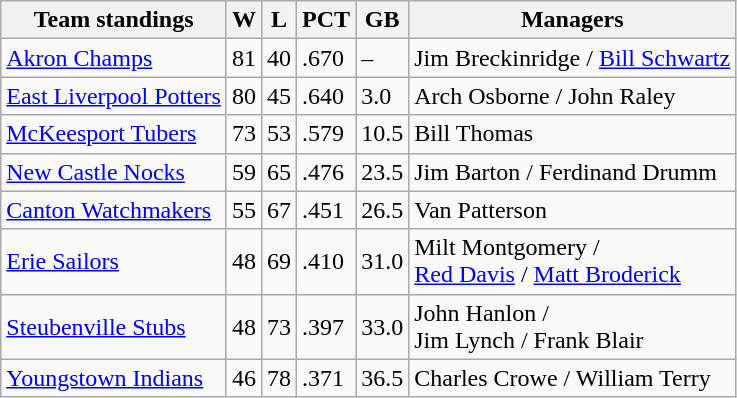<table class="wikitable">
<tr>
<th>Team standings</th>
<th>W</th>
<th>L</th>
<th>PCT</th>
<th>GB</th>
<th>Managers</th>
</tr>
<tr>
<td><a href='#'>Akron Champs</a></td>
<td>81</td>
<td>40</td>
<td>.670</td>
<td>–</td>
<td>Jim Breckinridge / <a href='#'>Bill Schwartz</a></td>
</tr>
<tr>
<td><a href='#'>East Liverpool Potters</a></td>
<td>80</td>
<td>45</td>
<td>.640</td>
<td>3.0</td>
<td>Arch Osborne / John Raley</td>
</tr>
<tr>
<td><a href='#'>McKeesport Tubers</a></td>
<td>73</td>
<td>53</td>
<td>.579</td>
<td>10.5</td>
<td>Bill Thomas</td>
</tr>
<tr>
<td><a href='#'>New Castle Nocks</a></td>
<td>59</td>
<td>65</td>
<td>.476</td>
<td>23.5</td>
<td>Jim Barton / Ferdinand Drumm</td>
</tr>
<tr>
<td><a href='#'>Canton Watchmakers</a></td>
<td>55</td>
<td>67</td>
<td>.451</td>
<td>26.5</td>
<td>Van Patterson</td>
</tr>
<tr>
<td><a href='#'>Erie Sailors</a></td>
<td>48</td>
<td>69</td>
<td>.410</td>
<td>31.0</td>
<td>Milt Montgomery /<br> <a href='#'>Red Davis</a> / <a href='#'>Matt Broderick</a></td>
</tr>
<tr>
<td><a href='#'>Steubenville Stubs</a></td>
<td>48</td>
<td>73</td>
<td>.397</td>
<td>33.0</td>
<td>John Hanlon /<br>Jim Lynch / Frank Blair</td>
</tr>
<tr>
<td><a href='#'>Youngstown Indians</a></td>
<td>46</td>
<td>78</td>
<td>.371</td>
<td>36.5</td>
<td>Charles Crowe / William Terry</td>
</tr>
</table>
